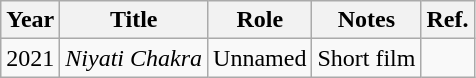<table class="wikitable sortable">
<tr>
<th>Year</th>
<th>Title</th>
<th>Role</th>
<th class="unsortable">Notes</th>
<th class="unsortable">Ref.</th>
</tr>
<tr>
<td>2021</td>
<td><em>Niyati Chakra</em></td>
<td>Unnamed</td>
<td>Short film</td>
<td></td>
</tr>
</table>
